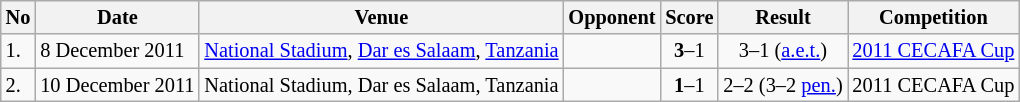<table class="wikitable" style="font-size:85%;">
<tr>
<th>No</th>
<th>Date</th>
<th>Venue</th>
<th>Opponent</th>
<th>Score</th>
<th>Result</th>
<th>Competition</th>
</tr>
<tr>
<td>1.</td>
<td>8 December 2011</td>
<td><a href='#'>National Stadium</a>, <a href='#'>Dar es Salaam</a>, <a href='#'>Tanzania</a></td>
<td></td>
<td align=center><strong>3</strong>–1</td>
<td align=center>3–1 (<a href='#'>a.e.t.</a>)</td>
<td><a href='#'>2011 CECAFA Cup</a></td>
</tr>
<tr>
<td>2.</td>
<td>10 December 2011</td>
<td>National Stadium, Dar es Salaam, Tanzania</td>
<td></td>
<td align=center><strong>1</strong>–1</td>
<td align=center>2–2 (3–2 <a href='#'>pen.</a>)</td>
<td>2011 CECAFA Cup</td>
</tr>
</table>
